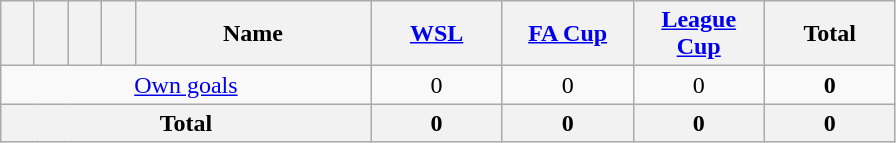<table class="wikitable sortable" style="text-align:center">
<tr>
<th width=15></th>
<th width=15></th>
<th width=15></th>
<th width=15></th>
<th width=150>Name</th>
<th width=80><a href='#'>WSL</a></th>
<th width=80><a href='#'>FA Cup</a></th>
<th width=80><a href='#'>League Cup</a></th>
<th width=80>Total</th>
</tr>
<tr>
<td colspan=5><a href='#'>Own goals</a></td>
<td>0</td>
<td>0</td>
<td>0</td>
<td><strong>0</strong></td>
</tr>
<tr>
<th colspan="5">Total</th>
<th>0</th>
<th>0</th>
<th>0</th>
<th>0</th>
</tr>
</table>
